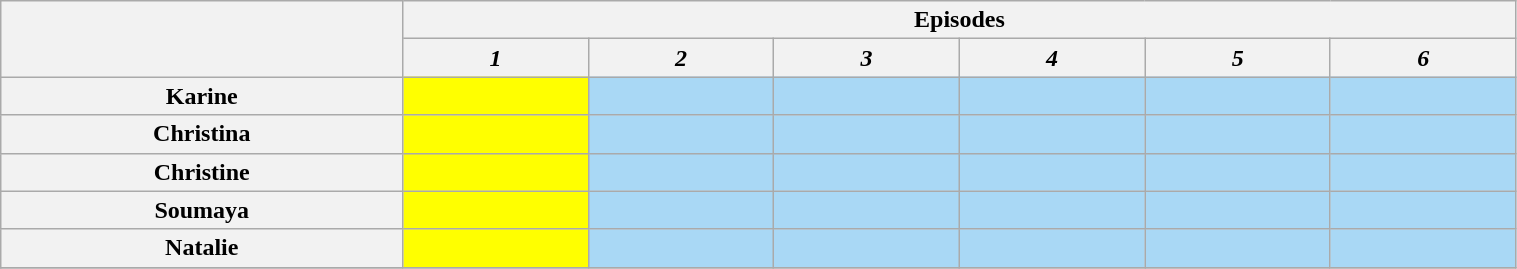<table class="wikitable" style="text-align:center; width:80%;">
<tr>
<th rowspan="2" style="width:13%;"></th>
<th colspan="36" style="text-align:center;">Episodes</th>
</tr>
<tr>
<th style="text-align:center; width:6%;"><em>1</em></th>
<th style="text-align:center; width:6%;"><em>2</em></th>
<th style="text-align:center; width:6%;"><em>3</em></th>
<th style="text-align:center; width:6%;"><em>4</em></th>
<th style="text-align:center; width:6%;"><em>5</em></th>
<th style="text-align:center; width:6%;"><em>6</em></th>
</tr>
<tr>
<th>Karine</th>
<td style="background:yellow;"></td>
<td style="background:#A9D8F5;"></td>
<td style="background:#A9D8F5;"></td>
<td style="background:#A9D8F5;"></td>
<td style="background:#A9D8F5;"></td>
<td style="background:#A9D8F5;"></td>
</tr>
<tr>
<th>Christina</th>
<td style="background:yellow;"></td>
<td style="background:#A9D8F5;"></td>
<td style="background:#A9D8F5;"></td>
<td style="background:#A9D8F5;"></td>
<td style="background:#A9D8F5;"></td>
<td style="background:#A9D8F5;"></td>
</tr>
<tr>
<th>Christine</th>
<td style="background:yellow;"></td>
<td style="background:#A9D8F5;"></td>
<td style="background:#A9D8F5;"></td>
<td style="background:#A9D8F5;"></td>
<td style="background:#A9D8F5;"></td>
<td style="background:#A9D8F5;"></td>
</tr>
<tr>
<th>Soumaya</th>
<td style="background:yellow;"></td>
<td style="background:#A9D8F5;"></td>
<td style="background:#A9D8F5;"></td>
<td style="background:#A9D8F5;"></td>
<td style="background:#A9D8F5;"></td>
<td style="background:#A9D8F5;"></td>
</tr>
<tr>
<th>Natalie</th>
<td style="background:yellow;"></td>
<td style="background:#A9D8F5;"></td>
<td style="background:#A9D8F5;"></td>
<td style="background:#A9D8F5;"></td>
<td style="background:#A9D8F5;"></td>
<td style="background:#A9D8F5;"></td>
</tr>
<tr>
</tr>
</table>
